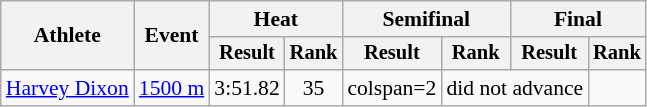<table class="wikitable" style="font-size:90%">
<tr>
<th rowspan=2>Athlete</th>
<th rowspan=2>Event</th>
<th colspan=2>Heat</th>
<th colspan=2>Semifinal</th>
<th colspan=2>Final</th>
</tr>
<tr style="font-size:95%">
<th>Result</th>
<th>Rank</th>
<th>Result</th>
<th>Rank</th>
<th>Result</th>
<th>Rank</th>
</tr>
<tr align=center>
<td align=left><a href='#'>Harvey Dixon</a></td>
<td style="text-align:left;"><a href='#'>1500 m</a></td>
<td>3:51.82</td>
<td>35</td>
<td>colspan=2 </td>
<td colspan=2>did not advance</td>
</tr>
</table>
